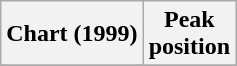<table class="wikitable plainrowheaders" style="text-align:center">
<tr>
<th scope="col">Chart (1999)</th>
<th scope="col">Peak<br>position</th>
</tr>
<tr>
</tr>
</table>
